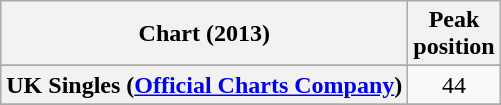<table class="wikitable sortable plainrowheaders">
<tr>
<th>Chart (2013)</th>
<th>Peak<br>position</th>
</tr>
<tr>
</tr>
<tr>
<th scope="row">UK Singles (<a href='#'>Official Charts Company</a>)</th>
<td style="text-align:center;">44</td>
</tr>
<tr>
</tr>
<tr>
</tr>
</table>
